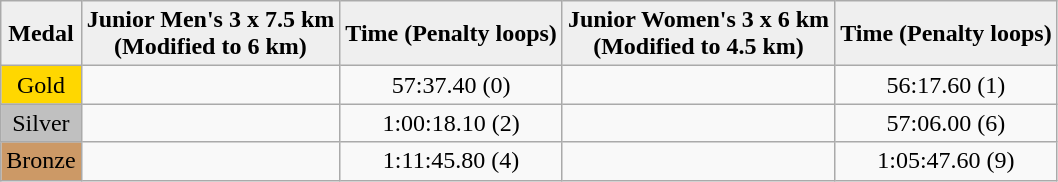<table class="wikitable" style="text-align:center">
<tr bgcolor="#efefef">
<td><strong>Medal</strong></td>
<td><strong>Junior Men's 3 x 7.5 km <br>(Modified to 6 km)</strong></td>
<td><strong>Time (Penalty loops)</strong></td>
<td><strong>Junior Women's 3 x 6 km <br>(Modified to 4.5 km)</strong></td>
<td><strong>Time (Penalty loops)</strong></td>
</tr>
<tr>
<td bgcolor="gold">Gold</td>
<td style="text-align:left"></td>
<td>57:37.40 (0)</td>
<td style="text-align:left"></td>
<td>56:17.60 (1)</td>
</tr>
<tr>
<td bgcolor="silver">Silver</td>
<td style="text-align:left"></td>
<td>1:00:18.10 (2)</td>
<td style="text-align:left"></td>
<td>57:06.00 (6)</td>
</tr>
<tr>
<td bgcolor="cc9966">Bronze</td>
<td style="text-align:left"></td>
<td>1:11:45.80 (4)</td>
<td style="text-align:left"></td>
<td>1:05:47.60 (9)</td>
</tr>
</table>
